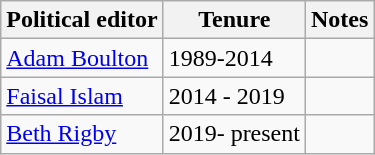<table class="wikitable">
<tr>
<th>Political editor</th>
<th>Tenure</th>
<th>Notes</th>
</tr>
<tr>
<td><a href='#'>Adam Boulton</a></td>
<td>1989-2014</td>
<td></td>
</tr>
<tr>
<td><a href='#'>Faisal Islam</a></td>
<td>2014 - 2019</td>
<td></td>
</tr>
<tr>
<td><a href='#'>Beth Rigby</a></td>
<td>2019- present</td>
<td></td>
</tr>
</table>
